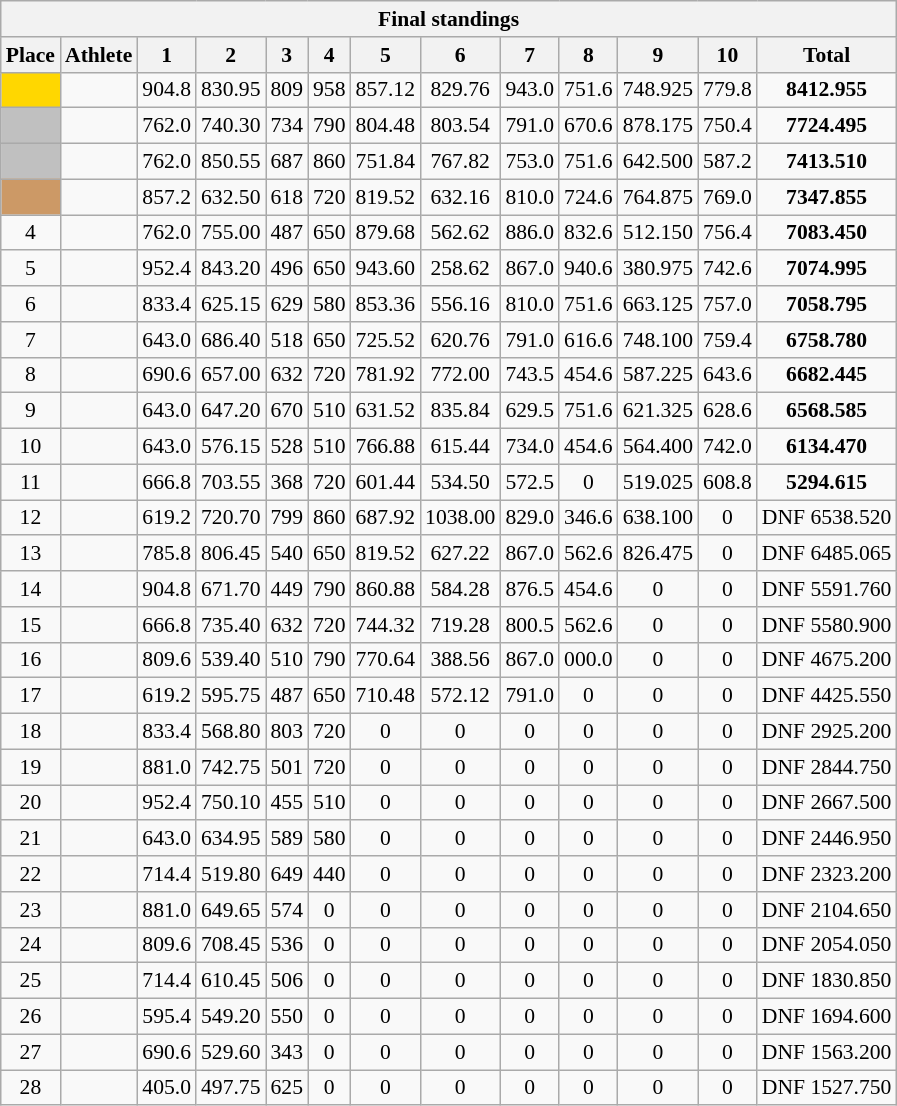<table class=wikitable style="font-size:90%">
<tr>
<th colspan=13><strong>Final standings</strong></th>
</tr>
<tr>
<th>Place</th>
<th>Athlete</th>
<th>1</th>
<th>2</th>
<th>3</th>
<th>4</th>
<th>5</th>
<th>6</th>
<th>7</th>
<th>8</th>
<th>9</th>
<th>10</th>
<th>Total</th>
</tr>
<tr align=center>
<td bgcolor=gold></td>
<td align=left></td>
<td>904.8</td>
<td>830.95</td>
<td>809</td>
<td>958</td>
<td>857.12</td>
<td>829.76</td>
<td>943.0</td>
<td>751.6</td>
<td>748.925</td>
<td>779.8</td>
<td><strong>8412.955</strong></td>
</tr>
<tr align=center>
<td bgcolor=silver></td>
<td align=left></td>
<td>762.0</td>
<td>740.30</td>
<td>734</td>
<td>790</td>
<td>804.48</td>
<td>803.54</td>
<td>791.0</td>
<td>670.6</td>
<td>878.175</td>
<td>750.4</td>
<td><strong>7724.495</strong></td>
</tr>
<tr align=center>
<td bgcolor=silver></td>
<td align=left></td>
<td>762.0</td>
<td>850.55</td>
<td>687</td>
<td>860</td>
<td>751.84</td>
<td>767.82</td>
<td>753.0</td>
<td>751.6</td>
<td>642.500</td>
<td>587.2</td>
<td><strong>7413.510</strong></td>
</tr>
<tr align=center>
<td bgcolor=cc9966></td>
<td align=left></td>
<td>857.2</td>
<td>632.50</td>
<td>618</td>
<td>720</td>
<td>819.52</td>
<td>632.16</td>
<td>810.0</td>
<td>724.6</td>
<td>764.875</td>
<td>769.0</td>
<td><strong>7347.855</strong></td>
</tr>
<tr align=center>
<td>4</td>
<td align=left></td>
<td>762.0</td>
<td>755.00</td>
<td>487</td>
<td>650</td>
<td>879.68</td>
<td>562.62</td>
<td>886.0</td>
<td>832.6</td>
<td>512.150</td>
<td>756.4</td>
<td><strong>7083.450</strong></td>
</tr>
<tr align=center>
<td>5</td>
<td align=left></td>
<td>952.4</td>
<td>843.20</td>
<td>496</td>
<td>650</td>
<td>943.60</td>
<td>258.62</td>
<td>867.0</td>
<td>940.6</td>
<td>380.975</td>
<td>742.6</td>
<td><strong>7074.995</strong></td>
</tr>
<tr align=center>
<td>6</td>
<td align=left></td>
<td>833.4</td>
<td>625.15</td>
<td>629</td>
<td>580</td>
<td>853.36</td>
<td>556.16</td>
<td>810.0</td>
<td>751.6</td>
<td>663.125</td>
<td>757.0</td>
<td><strong>7058.795</strong></td>
</tr>
<tr align=center>
<td>7</td>
<td align=left></td>
<td>643.0</td>
<td>686.40</td>
<td>518</td>
<td>650</td>
<td>725.52</td>
<td>620.76</td>
<td>791.0</td>
<td>616.6</td>
<td>748.100</td>
<td>759.4</td>
<td><strong>6758.780</strong></td>
</tr>
<tr align=center>
<td>8</td>
<td align=left></td>
<td>690.6</td>
<td>657.00</td>
<td>632</td>
<td>720</td>
<td>781.92</td>
<td>772.00</td>
<td>743.5</td>
<td>454.6</td>
<td>587.225</td>
<td>643.6</td>
<td><strong>6682.445</strong></td>
</tr>
<tr align=center>
<td>9</td>
<td align=left></td>
<td>643.0</td>
<td>647.20</td>
<td>670</td>
<td>510</td>
<td>631.52</td>
<td>835.84</td>
<td>629.5</td>
<td>751.6</td>
<td>621.325</td>
<td>628.6</td>
<td><strong>6568.585</strong></td>
</tr>
<tr align=center>
<td>10</td>
<td align=left></td>
<td>643.0</td>
<td>576.15</td>
<td>528</td>
<td>510</td>
<td>766.88</td>
<td>615.44</td>
<td>734.0</td>
<td>454.6</td>
<td>564.400</td>
<td>742.0</td>
<td><strong>6134.470</strong></td>
</tr>
<tr align=center>
<td>11</td>
<td align=left></td>
<td>666.8</td>
<td>703.55</td>
<td>368</td>
<td>720</td>
<td>601.44</td>
<td>534.50</td>
<td>572.5</td>
<td>0</td>
<td>519.025</td>
<td>608.8</td>
<td><strong>5294.615</strong></td>
</tr>
<tr align=center>
<td>12</td>
<td align=left></td>
<td>619.2</td>
<td>720.70</td>
<td>799</td>
<td>860</td>
<td>687.92</td>
<td>1038.00</td>
<td>829.0</td>
<td>346.6</td>
<td>638.100</td>
<td>0</td>
<td>DNF 6538.520</td>
</tr>
<tr align=center>
<td>13</td>
<td align=left></td>
<td>785.8</td>
<td>806.45</td>
<td>540</td>
<td>650</td>
<td>819.52</td>
<td>627.22</td>
<td>867.0</td>
<td>562.6</td>
<td>826.475</td>
<td>0</td>
<td>DNF 6485.065</td>
</tr>
<tr align=center>
<td>14</td>
<td align=left></td>
<td>904.8</td>
<td>671.70</td>
<td>449</td>
<td>790</td>
<td>860.88</td>
<td>584.28</td>
<td>876.5</td>
<td>454.6</td>
<td>0</td>
<td>0</td>
<td>DNF 5591.760</td>
</tr>
<tr align=center>
<td>15</td>
<td align=left></td>
<td>666.8</td>
<td>735.40</td>
<td>632</td>
<td>720</td>
<td>744.32</td>
<td>719.28</td>
<td>800.5</td>
<td>562.6</td>
<td>0</td>
<td>0</td>
<td>DNF 5580.900</td>
</tr>
<tr align=center>
<td>16</td>
<td align=left></td>
<td>809.6</td>
<td>539.40</td>
<td>510</td>
<td>790</td>
<td>770.64</td>
<td>388.56</td>
<td>867.0</td>
<td>000.0</td>
<td>0</td>
<td>0</td>
<td>DNF 4675.200</td>
</tr>
<tr align=center>
<td>17</td>
<td align=left></td>
<td>619.2</td>
<td>595.75</td>
<td>487</td>
<td>650</td>
<td>710.48</td>
<td>572.12</td>
<td>791.0</td>
<td>0</td>
<td>0</td>
<td>0</td>
<td>DNF 4425.550</td>
</tr>
<tr align=center>
<td>18</td>
<td align=left></td>
<td>833.4</td>
<td>568.80</td>
<td>803</td>
<td>720</td>
<td>0</td>
<td>0</td>
<td>0</td>
<td>0</td>
<td>0</td>
<td>0</td>
<td>DNF 2925.200</td>
</tr>
<tr align=center>
<td>19</td>
<td align=left></td>
<td>881.0</td>
<td>742.75</td>
<td>501</td>
<td>720</td>
<td>0</td>
<td>0</td>
<td>0</td>
<td>0</td>
<td>0</td>
<td>0</td>
<td>DNF 2844.750</td>
</tr>
<tr align=center>
<td>20</td>
<td align=left></td>
<td>952.4</td>
<td>750.10</td>
<td>455</td>
<td>510</td>
<td>0</td>
<td>0</td>
<td>0</td>
<td>0</td>
<td>0</td>
<td>0</td>
<td>DNF 2667.500</td>
</tr>
<tr align=center>
<td>21</td>
<td align=left></td>
<td>643.0</td>
<td>634.95</td>
<td>589</td>
<td>580</td>
<td>0</td>
<td>0</td>
<td>0</td>
<td>0</td>
<td>0</td>
<td>0</td>
<td>DNF 2446.950</td>
</tr>
<tr align=center>
<td>22</td>
<td align=left></td>
<td>714.4</td>
<td>519.80</td>
<td>649</td>
<td>440</td>
<td>0</td>
<td>0</td>
<td>0</td>
<td>0</td>
<td>0</td>
<td>0</td>
<td>DNF 2323.200</td>
</tr>
<tr align=center>
<td>23</td>
<td align=left></td>
<td>881.0</td>
<td>649.65</td>
<td>574</td>
<td>0</td>
<td>0</td>
<td>0</td>
<td>0</td>
<td>0</td>
<td>0</td>
<td>0</td>
<td>DNF 2104.650</td>
</tr>
<tr align=center>
<td>24</td>
<td align=left></td>
<td>809.6</td>
<td>708.45</td>
<td>536</td>
<td>0</td>
<td>0</td>
<td>0</td>
<td>0</td>
<td>0</td>
<td>0</td>
<td>0</td>
<td>DNF 2054.050</td>
</tr>
<tr align=center>
<td>25</td>
<td align=left></td>
<td>714.4</td>
<td>610.45</td>
<td>506</td>
<td>0</td>
<td>0</td>
<td>0</td>
<td>0</td>
<td>0</td>
<td>0</td>
<td>0</td>
<td>DNF 1830.850</td>
</tr>
<tr align=center>
<td>26</td>
<td align=left></td>
<td>595.4</td>
<td>549.20</td>
<td>550</td>
<td>0</td>
<td>0</td>
<td>0</td>
<td>0</td>
<td>0</td>
<td>0</td>
<td>0</td>
<td>DNF 1694.600</td>
</tr>
<tr align=center>
<td>27</td>
<td align=left></td>
<td>690.6</td>
<td>529.60</td>
<td>343</td>
<td>0</td>
<td>0</td>
<td>0</td>
<td>0</td>
<td>0</td>
<td>0</td>
<td>0</td>
<td>DNF 1563.200</td>
</tr>
<tr align=center>
<td>28</td>
<td align=left></td>
<td>405.0</td>
<td>497.75</td>
<td>625</td>
<td>0</td>
<td>0</td>
<td>0</td>
<td>0</td>
<td>0</td>
<td>0</td>
<td>0</td>
<td>DNF 1527.750</td>
</tr>
</table>
